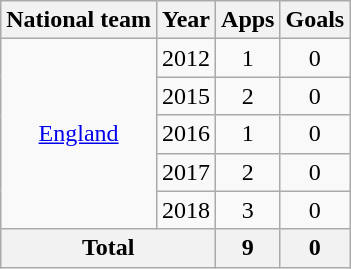<table class=wikitable style=text-align:center>
<tr>
<th>National team</th>
<th>Year</th>
<th>Apps</th>
<th>Goals</th>
</tr>
<tr>
<td rowspan=5><a href='#'>England</a></td>
<td>2012</td>
<td>1</td>
<td>0</td>
</tr>
<tr>
<td>2015</td>
<td>2</td>
<td>0</td>
</tr>
<tr>
<td>2016</td>
<td>1</td>
<td>0</td>
</tr>
<tr>
<td>2017</td>
<td>2</td>
<td>0</td>
</tr>
<tr>
<td>2018</td>
<td>3</td>
<td>0</td>
</tr>
<tr>
<th colspan=2>Total</th>
<th>9</th>
<th>0</th>
</tr>
</table>
